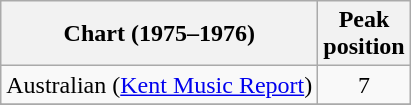<table class="wikitable sortable">
<tr>
<th>Chart (1975–1976)</th>
<th>Peak<br>position</th>
</tr>
<tr>
<td>Australian (<a href='#'>Kent Music Report</a>)</td>
<td align="center">7</td>
</tr>
<tr>
</tr>
<tr>
</tr>
<tr>
</tr>
<tr>
</tr>
<tr>
</tr>
<tr>
</tr>
</table>
